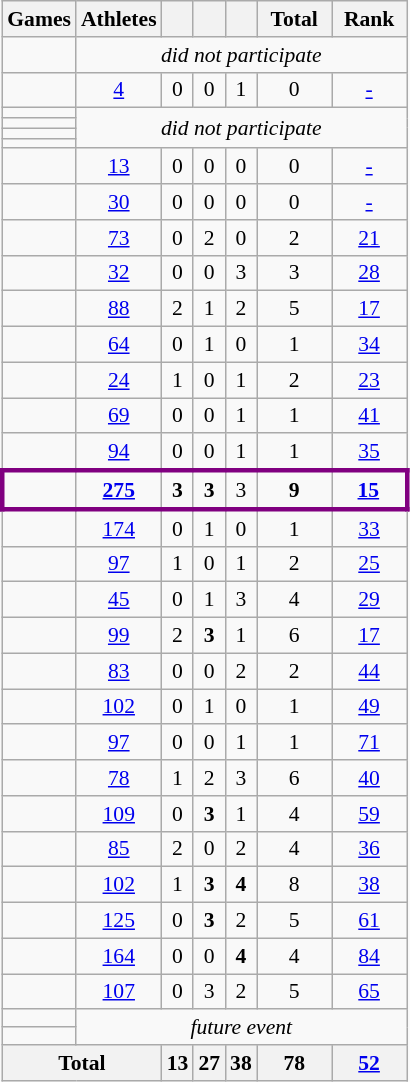<table class="wikitable" style="text-align:center; font-size:90%;">
<tr>
<th>Games</th>
<th>Athletes</th>
<th width:3em; font-weight:bold;"></th>
<th width:3em; font-weight:bold;"></th>
<th width:3em; font-weight:bold;"></th>
<th style="width:3em; font-weight:bold;">Total</th>
<th style="width:3em; font-weight:bold;">Rank</th>
</tr>
<tr>
<td align=left> </td>
<td colspan=6><em>did not participate</em></td>
</tr>
<tr>
<td align=left> </td>
<td><a href='#'>4</a></td>
<td>0</td>
<td>0</td>
<td>1</td>
<td>0</td>
<td><a href='#'>-</a></td>
</tr>
<tr>
<td align=left> </td>
<td colspan=6; rowspan=4><em>did not participate</em></td>
</tr>
<tr>
<td align=left> </td>
</tr>
<tr>
<td align=left> </td>
</tr>
<tr>
<td align=left> </td>
</tr>
<tr>
<td align=left> </td>
<td><a href='#'>13</a></td>
<td>0</td>
<td>0</td>
<td>0</td>
<td>0</td>
<td><a href='#'>-</a></td>
</tr>
<tr>
<td align=left> </td>
<td><a href='#'>30</a></td>
<td>0</td>
<td>0</td>
<td>0</td>
<td>0</td>
<td><a href='#'>-</a></td>
</tr>
<tr>
<td align=left> </td>
<td><a href='#'>73</a></td>
<td>0</td>
<td>2</td>
<td>0</td>
<td>2</td>
<td><a href='#'>21</a></td>
</tr>
<tr>
<td align=left> </td>
<td><a href='#'>32</a></td>
<td>0</td>
<td>0</td>
<td>3</td>
<td>3</td>
<td><a href='#'>28</a></td>
</tr>
<tr>
<td align=left> </td>
<td><a href='#'>88</a></td>
<td>2</td>
<td>1</td>
<td>2</td>
<td>5</td>
<td><a href='#'>17</a></td>
</tr>
<tr>
<td align=left> </td>
<td><a href='#'>64</a></td>
<td>0</td>
<td>1</td>
<td>0</td>
<td>1</td>
<td><a href='#'>34</a></td>
</tr>
<tr>
<td align=left> </td>
<td><a href='#'>24</a></td>
<td>1</td>
<td>0</td>
<td>1</td>
<td>2</td>
<td><a href='#'>23</a></td>
</tr>
<tr>
<td align=left> </td>
<td><a href='#'>69</a></td>
<td>0</td>
<td>0</td>
<td>1</td>
<td>1</td>
<td><a href='#'>41</a></td>
</tr>
<tr>
<td align=left> </td>
<td><a href='#'>94</a></td>
<td>0</td>
<td>0</td>
<td>1</td>
<td>1</td>
<td><a href='#'>35</a></td>
</tr>
<tr style="border: 3px solid purple">
<td align=left> </td>
<td><strong><a href='#'>275</a></strong></td>
<td><strong>3</strong></td>
<td><strong>3</strong></td>
<td>3</td>
<td><strong>9</strong></td>
<td><strong><a href='#'>15</a></strong></td>
</tr>
<tr>
<td align=left> </td>
<td><a href='#'>174</a></td>
<td>0</td>
<td>1</td>
<td>0</td>
<td>1</td>
<td><a href='#'>33</a></td>
</tr>
<tr>
<td align=left> </td>
<td><a href='#'>97</a></td>
<td>1</td>
<td>0</td>
<td>1</td>
<td>2</td>
<td><a href='#'>25</a></td>
</tr>
<tr>
<td align=left> </td>
<td><a href='#'>45</a></td>
<td>0</td>
<td>1</td>
<td>3</td>
<td>4</td>
<td><a href='#'>29</a></td>
</tr>
<tr>
<td align=left> </td>
<td><a href='#'>99</a></td>
<td>2</td>
<td><strong>3</strong></td>
<td>1</td>
<td>6</td>
<td><a href='#'>17</a></td>
</tr>
<tr>
<td align=left> </td>
<td><a href='#'>83</a></td>
<td>0</td>
<td>0</td>
<td>2</td>
<td>2</td>
<td><a href='#'>44</a></td>
</tr>
<tr>
<td align=left> </td>
<td><a href='#'>102</a></td>
<td>0</td>
<td>1</td>
<td>0</td>
<td>1</td>
<td><a href='#'>49</a></td>
</tr>
<tr>
<td align=left> </td>
<td><a href='#'>97</a></td>
<td>0</td>
<td>0</td>
<td>1</td>
<td>1</td>
<td><a href='#'>71</a></td>
</tr>
<tr>
<td align=left> </td>
<td><a href='#'>78</a></td>
<td>1</td>
<td>2</td>
<td>3</td>
<td>6</td>
<td><a href='#'>40</a></td>
</tr>
<tr>
<td align=left> </td>
<td><a href='#'>109</a></td>
<td>0</td>
<td><strong>3</strong></td>
<td>1</td>
<td>4</td>
<td><a href='#'>59</a></td>
</tr>
<tr>
<td align=left> </td>
<td><a href='#'>85</a></td>
<td>2</td>
<td>0</td>
<td>2</td>
<td>4</td>
<td><a href='#'>36</a></td>
</tr>
<tr>
<td align=left> </td>
<td><a href='#'>102</a></td>
<td>1</td>
<td><strong>3</strong></td>
<td><strong>4</strong></td>
<td>8</td>
<td><a href='#'>38</a></td>
</tr>
<tr>
<td align=left> </td>
<td><a href='#'>125</a></td>
<td>0</td>
<td><strong>3</strong></td>
<td>2</td>
<td>5</td>
<td><a href='#'>61</a></td>
</tr>
<tr>
<td align=left> </td>
<td><a href='#'>164</a></td>
<td>0</td>
<td>0</td>
<td><strong>4</strong></td>
<td>4</td>
<td><a href='#'>84</a></td>
</tr>
<tr>
<td align=left> </td>
<td><a href='#'>107</a></td>
<td>0</td>
<td>3</td>
<td>2</td>
<td>5</td>
<td><a href='#'>65</a></td>
</tr>
<tr>
<td align=left> </td>
<td colspan=6; rowspan=2><em>future event</em></td>
</tr>
<tr>
<td align=left> </td>
</tr>
<tr>
<th colspan=2>Total</th>
<th>13</th>
<th>27</th>
<th>38</th>
<th>78</th>
<th><a href='#'>52</a></th>
</tr>
</table>
